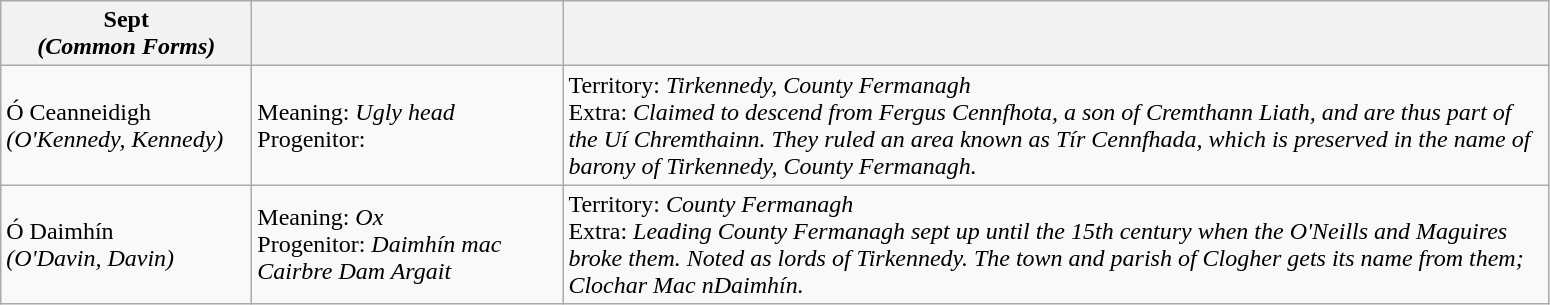<table class="wikitable">
<tr>
<th width="160"><strong>Sept</strong><br><strong><em>(Common Forms)</em></strong></th>
<th width="200"></th>
<th width="650"></th>
</tr>
<tr>
<td>Ó Ceanneidigh<br><em>(O'Kennedy, Kennedy)</em></td>
<td>Meaning: <em>Ugly head</em><br>Progenitor:</td>
<td>Territory: <em>Tirkennedy, County Fermanagh</em><br>Extra:  <em>Claimed to descend from Fergus Cennfhota, a son of Cremthann Liath, and are thus part of the Uí Chremthainn. They ruled an area known as Tír Cennfhada, which is preserved in the name of barony of Tirkennedy, County Fermanagh.</em></td>
</tr>
<tr>
<td>Ó Daimhín<br><em>(O'Davin, Davin)</em></td>
<td>Meaning: <em>Ox</em><br>Progenitor: <em>Daimhín mac Cairbre Dam Argait</em></td>
<td>Territory: <em>County Fermanagh</em><br>Extra: <em>Leading County Fermanagh sept up until the 15th century when the O'Neills and Maguires broke them. Noted as lords of Tirkennedy. The town and parish of Clogher gets its name from them; Clochar Mac nDaimhín.</em></td>
</tr>
</table>
